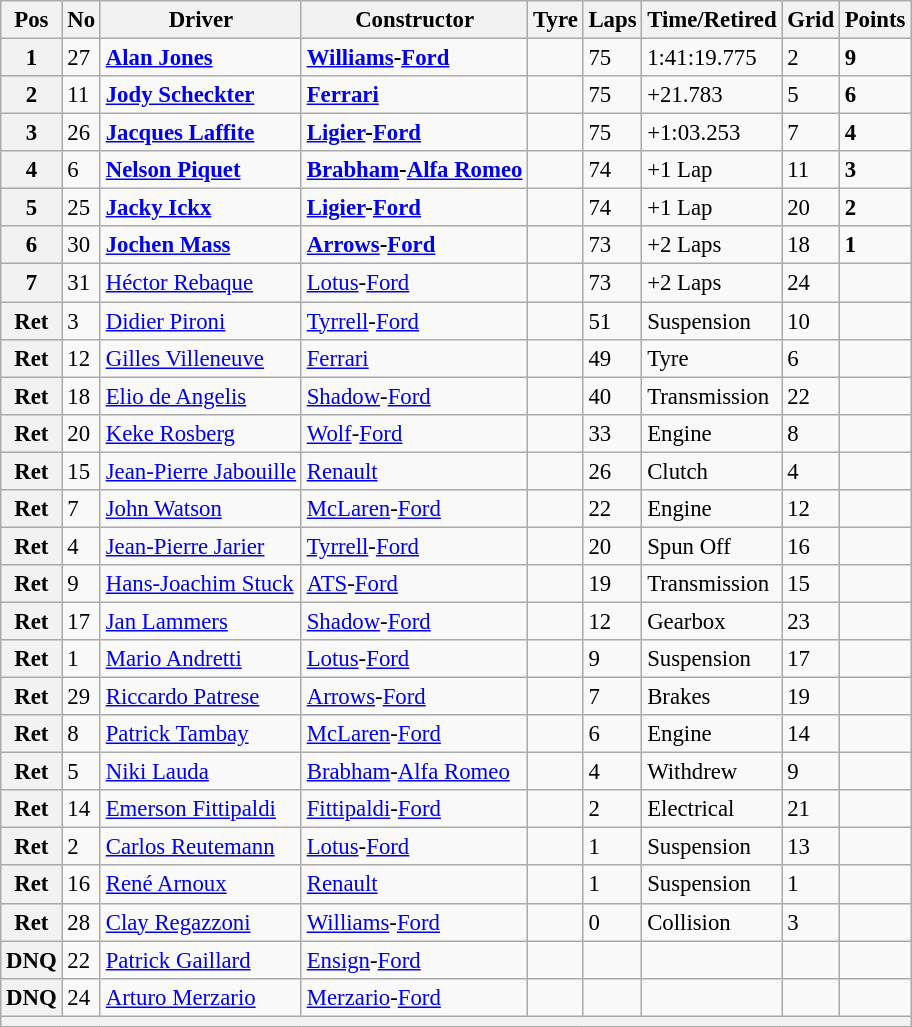<table class="wikitable" style="font-size: 95%;">
<tr>
<th>Pos</th>
<th>No</th>
<th>Driver</th>
<th>Constructor</th>
<th>Tyre</th>
<th>Laps</th>
<th>Time/Retired</th>
<th>Grid</th>
<th>Points</th>
</tr>
<tr>
<th>1</th>
<td>27</td>
<td><strong> <a href='#'>Alan Jones</a></strong></td>
<td><strong><a href='#'>Williams</a>-<a href='#'>Ford</a></strong></td>
<td></td>
<td>75</td>
<td>1:41:19.775</td>
<td>2</td>
<td><strong>9</strong></td>
</tr>
<tr>
<th>2</th>
<td>11</td>
<td><strong> <a href='#'>Jody Scheckter</a></strong></td>
<td><strong><a href='#'>Ferrari</a></strong></td>
<td></td>
<td>75</td>
<td>+21.783</td>
<td>5</td>
<td><strong>6</strong></td>
</tr>
<tr>
<th>3</th>
<td>26</td>
<td><strong> <a href='#'>Jacques Laffite</a></strong></td>
<td><strong><a href='#'>Ligier</a>-<a href='#'>Ford</a></strong></td>
<td></td>
<td>75</td>
<td>+1:03.253</td>
<td>7</td>
<td><strong>4</strong></td>
</tr>
<tr>
<th>4</th>
<td>6</td>
<td><strong> <a href='#'>Nelson Piquet</a></strong></td>
<td><strong><a href='#'>Brabham</a>-<a href='#'>Alfa Romeo</a></strong></td>
<td></td>
<td>74</td>
<td>+1 Lap</td>
<td>11</td>
<td><strong>3</strong></td>
</tr>
<tr>
<th>5</th>
<td>25</td>
<td><strong> <a href='#'>Jacky Ickx</a></strong></td>
<td><strong><a href='#'>Ligier</a>-<a href='#'>Ford</a></strong></td>
<td></td>
<td>74</td>
<td>+1 Lap</td>
<td>20</td>
<td><strong>2</strong></td>
</tr>
<tr>
<th>6</th>
<td>30</td>
<td><strong> <a href='#'>Jochen Mass</a></strong></td>
<td><strong><a href='#'>Arrows</a>-<a href='#'>Ford</a></strong></td>
<td></td>
<td>73</td>
<td>+2 Laps</td>
<td>18</td>
<td><strong>1</strong></td>
</tr>
<tr>
<th>7</th>
<td>31</td>
<td> <a href='#'>Héctor Rebaque</a></td>
<td><a href='#'>Lotus</a>-<a href='#'>Ford</a></td>
<td></td>
<td>73</td>
<td>+2 Laps</td>
<td>24</td>
<td></td>
</tr>
<tr>
<th>Ret</th>
<td>3</td>
<td> <a href='#'>Didier Pironi</a></td>
<td><a href='#'>Tyrrell</a>-<a href='#'>Ford</a></td>
<td></td>
<td>51</td>
<td>Suspension</td>
<td>10</td>
<td></td>
</tr>
<tr>
<th>Ret</th>
<td>12</td>
<td> <a href='#'>Gilles Villeneuve</a></td>
<td><a href='#'>Ferrari</a></td>
<td></td>
<td>49</td>
<td>Tyre</td>
<td>6</td>
<td></td>
</tr>
<tr>
<th>Ret</th>
<td>18</td>
<td> <a href='#'>Elio de Angelis</a></td>
<td><a href='#'>Shadow</a>-<a href='#'>Ford</a></td>
<td></td>
<td>40</td>
<td>Transmission</td>
<td>22</td>
<td></td>
</tr>
<tr>
<th>Ret</th>
<td>20</td>
<td> <a href='#'>Keke Rosberg</a></td>
<td><a href='#'>Wolf</a>-<a href='#'>Ford</a></td>
<td></td>
<td>33</td>
<td>Engine</td>
<td>8</td>
<td></td>
</tr>
<tr>
<th>Ret</th>
<td>15</td>
<td> <a href='#'>Jean-Pierre Jabouille</a></td>
<td><a href='#'>Renault</a></td>
<td></td>
<td>26</td>
<td>Clutch</td>
<td>4</td>
<td></td>
</tr>
<tr>
<th>Ret</th>
<td>7</td>
<td> <a href='#'>John Watson</a></td>
<td><a href='#'>McLaren</a>-<a href='#'>Ford</a></td>
<td></td>
<td>22</td>
<td>Engine</td>
<td>12</td>
<td></td>
</tr>
<tr>
<th>Ret</th>
<td>4</td>
<td> <a href='#'>Jean-Pierre Jarier</a></td>
<td><a href='#'>Tyrrell</a>-<a href='#'>Ford</a></td>
<td></td>
<td>20</td>
<td>Spun Off</td>
<td>16</td>
<td></td>
</tr>
<tr>
<th>Ret</th>
<td>9</td>
<td> <a href='#'>Hans-Joachim Stuck</a></td>
<td><a href='#'>ATS</a>-<a href='#'>Ford</a></td>
<td></td>
<td>19</td>
<td>Transmission</td>
<td>15</td>
<td></td>
</tr>
<tr>
<th>Ret</th>
<td>17</td>
<td> <a href='#'>Jan Lammers</a></td>
<td><a href='#'>Shadow</a>-<a href='#'>Ford</a></td>
<td></td>
<td>12</td>
<td>Gearbox</td>
<td>23</td>
<td></td>
</tr>
<tr>
<th>Ret</th>
<td>1</td>
<td> <a href='#'>Mario Andretti</a></td>
<td><a href='#'>Lotus</a>-<a href='#'>Ford</a></td>
<td></td>
<td>9</td>
<td>Suspension</td>
<td>17</td>
<td></td>
</tr>
<tr>
<th>Ret</th>
<td>29</td>
<td> <a href='#'>Riccardo Patrese</a></td>
<td><a href='#'>Arrows</a>-<a href='#'>Ford</a></td>
<td></td>
<td>7</td>
<td>Brakes</td>
<td>19</td>
<td></td>
</tr>
<tr>
<th>Ret</th>
<td>8</td>
<td> <a href='#'>Patrick Tambay</a></td>
<td><a href='#'>McLaren</a>-<a href='#'>Ford</a></td>
<td></td>
<td>6</td>
<td>Engine</td>
<td>14</td>
<td></td>
</tr>
<tr>
<th>Ret</th>
<td>5</td>
<td> <a href='#'>Niki Lauda</a></td>
<td><a href='#'>Brabham</a>-<a href='#'>Alfa Romeo</a></td>
<td></td>
<td>4</td>
<td>Withdrew</td>
<td>9</td>
<td></td>
</tr>
<tr>
<th>Ret</th>
<td>14</td>
<td> <a href='#'>Emerson Fittipaldi</a></td>
<td><a href='#'>Fittipaldi</a>-<a href='#'>Ford</a></td>
<td></td>
<td>2</td>
<td>Electrical</td>
<td>21</td>
<td></td>
</tr>
<tr>
<th>Ret</th>
<td>2</td>
<td> <a href='#'>Carlos Reutemann</a></td>
<td><a href='#'>Lotus</a>-<a href='#'>Ford</a></td>
<td></td>
<td>1</td>
<td>Suspension</td>
<td>13</td>
<td></td>
</tr>
<tr>
<th>Ret</th>
<td>16</td>
<td> <a href='#'>René Arnoux</a></td>
<td><a href='#'>Renault</a></td>
<td></td>
<td>1</td>
<td>Suspension</td>
<td>1</td>
<td></td>
</tr>
<tr>
<th>Ret</th>
<td>28</td>
<td> <a href='#'>Clay Regazzoni</a></td>
<td><a href='#'>Williams</a>-<a href='#'>Ford</a></td>
<td></td>
<td>0</td>
<td>Collision</td>
<td>3</td>
<td></td>
</tr>
<tr>
<th>DNQ</th>
<td>22</td>
<td> <a href='#'>Patrick Gaillard</a></td>
<td><a href='#'>Ensign</a>-<a href='#'>Ford</a></td>
<td></td>
<td></td>
<td></td>
<td></td>
<td></td>
</tr>
<tr>
<th>DNQ</th>
<td>24</td>
<td> <a href='#'>Arturo Merzario</a></td>
<td><a href='#'>Merzario</a>-<a href='#'>Ford</a></td>
<td></td>
<td></td>
<td></td>
<td></td>
<td></td>
</tr>
<tr>
<th colspan="9"></th>
</tr>
</table>
